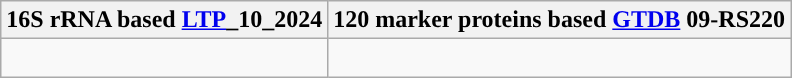<table class="wikitable">
<tr>
<th colspan=1>16S rRNA based <a href='#'>LTP</a>_10_2024</th>
<th colspan=1>120 marker proteins based <a href='#'>GTDB</a> 09-RS220</th>
</tr>
<tr>
<td style="vertical-align:top"><br></td>
<td><br></td>
</tr>
</table>
